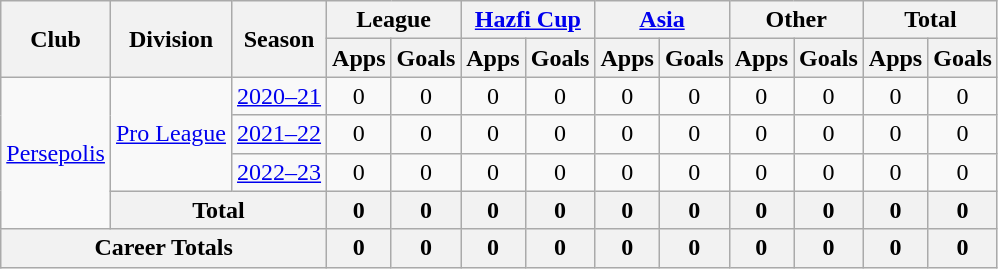<table class="wikitable" style="text-align: center;">
<tr>
<th rowspan="2">Club</th>
<th rowspan="2">Division</th>
<th rowspan="2">Season</th>
<th colspan="2">League</th>
<th colspan="2"><a href='#'>Hazfi Cup</a></th>
<th colspan="2"><a href='#'>Asia</a></th>
<th colspan="2">Other</th>
<th colspan="2">Total</th>
</tr>
<tr>
<th>Apps</th>
<th>Goals</th>
<th>Apps</th>
<th>Goals</th>
<th>Apps</th>
<th>Goals</th>
<th>Apps</th>
<th>Goals</th>
<th>Apps</th>
<th>Goals</th>
</tr>
<tr>
<td rowspan="4"><a href='#'>Persepolis</a></td>
<td rowspan="3"><a href='#'>Pro League</a></td>
<td><a href='#'>2020–21</a></td>
<td>0</td>
<td>0</td>
<td>0</td>
<td>0</td>
<td>0</td>
<td>0</td>
<td>0</td>
<td>0</td>
<td>0</td>
<td>0</td>
</tr>
<tr>
<td><a href='#'>2021–22</a></td>
<td>0</td>
<td>0</td>
<td>0</td>
<td>0</td>
<td>0</td>
<td>0</td>
<td>0</td>
<td>0</td>
<td>0</td>
<td>0</td>
</tr>
<tr>
<td><a href='#'>2022–23</a></td>
<td>0</td>
<td>0</td>
<td>0</td>
<td>0</td>
<td>0</td>
<td>0</td>
<td>0</td>
<td>0</td>
<td>0</td>
<td>0</td>
</tr>
<tr>
<th colspan="2">Total</th>
<th>0</th>
<th>0</th>
<th>0</th>
<th>0</th>
<th>0</th>
<th>0</th>
<th>0</th>
<th>0</th>
<th>0</th>
<th>0</th>
</tr>
<tr>
<th colspan="3">Career Totals</th>
<th>0</th>
<th>0</th>
<th>0</th>
<th>0</th>
<th>0</th>
<th>0</th>
<th>0</th>
<th>0</th>
<th>0</th>
<th>0</th>
</tr>
</table>
